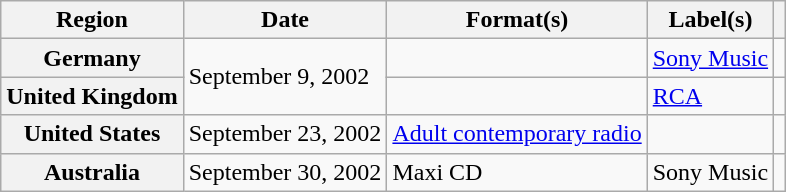<table class="wikitable plainrowheaders">
<tr>
<th scope="col">Region</th>
<th scope="col">Date</th>
<th scope="col">Format(s)</th>
<th scope="col">Label(s)</th>
<th scope="col"></th>
</tr>
<tr>
<th scope="row">Germany</th>
<td rowspan="2">September 9, 2002</td>
<td></td>
<td><a href='#'>Sony Music</a></td>
<td></td>
</tr>
<tr>
<th scope="row">United Kingdom</th>
<td></td>
<td><a href='#'>RCA</a></td>
<td align="center"></td>
</tr>
<tr>
<th scope="row">United States</th>
<td>September 23, 2002</td>
<td><a href='#'>Adult contemporary radio</a></td>
<td></td>
<td align="center"></td>
</tr>
<tr>
<th scope="row">Australia</th>
<td>September 30, 2002</td>
<td>Maxi CD</td>
<td>Sony Music</td>
<td align="center"></td>
</tr>
</table>
